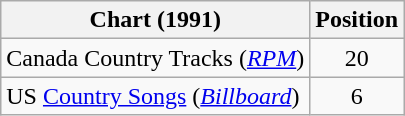<table class="wikitable sortable">
<tr>
<th scope="col">Chart (1991)</th>
<th scope="col">Position</th>
</tr>
<tr>
<td>Canada Country Tracks (<em><a href='#'>RPM</a></em>)</td>
<td align="center">20</td>
</tr>
<tr>
<td>US <a href='#'>Country Songs</a> (<em><a href='#'>Billboard</a></em>)</td>
<td align="center">6</td>
</tr>
</table>
